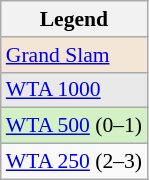<table class="wikitable" style="font-size:90%;">
<tr>
<th>Legend</th>
</tr>
<tr>
<td bgcolor="f3e6d7"><a href='#'>Grand Slam</a></td>
</tr>
<tr>
<td bgcolor="e9e9e9"><a href='#'>WTA 1000</a></td>
</tr>
<tr>
<td bgcolor="d4f1c5"><a href='#'>WTA 500</a> (0–1)</td>
</tr>
<tr>
<td><a href='#'>WTA 250</a> (2–3)</td>
</tr>
</table>
